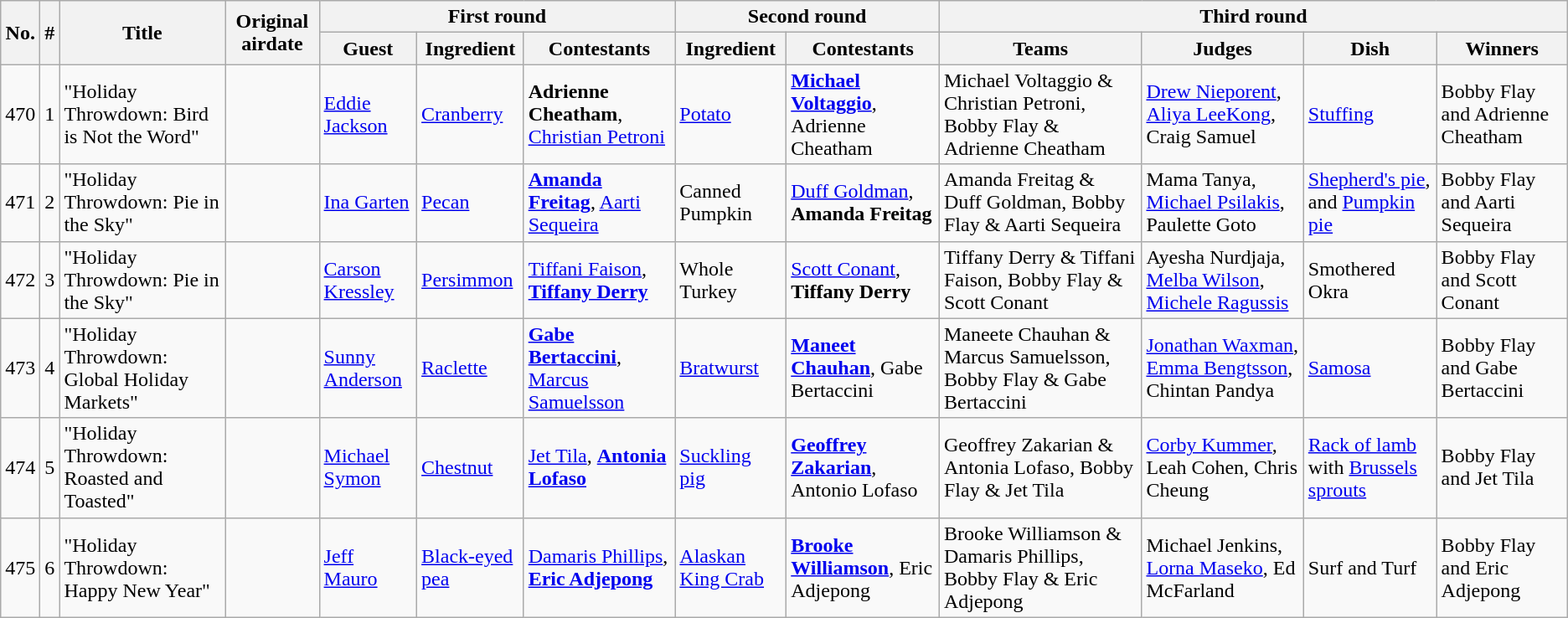<table class="wikitable">
<tr>
<th rowspan="2">No.</th>
<th rowspan="2">#</th>
<th rowspan="2">Title</th>
<th rowspan="2">Original airdate</th>
<th colspan="3">First round</th>
<th colspan="2">Second round</th>
<th colspan="4">Third round</th>
</tr>
<tr>
<th>Guest</th>
<th>Ingredient</th>
<th>Contestants</th>
<th>Ingredient</th>
<th>Contestants</th>
<th>Teams</th>
<th>Judges</th>
<th>Dish</th>
<th>Winners</th>
</tr>
<tr>
<td>470</td>
<td>1</td>
<td>"Holiday Throwdown: Bird is Not the Word"</td>
<td></td>
<td><a href='#'>Eddie Jackson</a></td>
<td><a href='#'>Cranberry</a></td>
<td><strong>Adrienne Cheatham</strong>, <a href='#'>Christian Petroni</a></td>
<td><a href='#'>Potato</a></td>
<td><strong><a href='#'>Michael Voltaggio</a></strong>, Adrienne Cheatham</td>
<td>Michael Voltaggio & Christian Petroni, Bobby Flay & Adrienne Cheatham</td>
<td><a href='#'>Drew Nieporent</a>, <a href='#'>Aliya LeeKong</a>, Craig Samuel</td>
<td><a href='#'>Stuffing</a></td>
<td>Bobby Flay and Adrienne Cheatham</td>
</tr>
<tr>
<td>471</td>
<td>2</td>
<td>"Holiday Throwdown: Pie in the Sky"</td>
<td></td>
<td><a href='#'>Ina Garten</a></td>
<td><a href='#'>Pecan</a></td>
<td><strong><a href='#'>Amanda Freitag</a></strong>, <a href='#'>Aarti Sequeira</a></td>
<td>Canned Pumpkin</td>
<td><a href='#'>Duff Goldman</a>, <strong>Amanda Freitag</strong></td>
<td>Amanda Freitag & Duff Goldman, Bobby Flay & Aarti Sequeira</td>
<td>Mama Tanya, <a href='#'>Michael Psilakis</a>, Paulette Goto</td>
<td><a href='#'>Shepherd's pie</a>, and <a href='#'>Pumpkin pie</a></td>
<td>Bobby Flay and Aarti Sequeira</td>
</tr>
<tr>
<td>472</td>
<td>3</td>
<td>"Holiday Throwdown: Pie in the Sky"</td>
<td></td>
<td><a href='#'>Carson Kressley</a></td>
<td><a href='#'>Persimmon</a></td>
<td><a href='#'>Tiffani Faison</a>, <strong><a href='#'>Tiffany Derry</a></strong></td>
<td>Whole Turkey</td>
<td><a href='#'>Scott Conant</a>, <strong>Tiffany Derry</strong></td>
<td>Tiffany Derry & Tiffani Faison, Bobby Flay & Scott Conant</td>
<td>Ayesha Nurdjaja, <a href='#'>Melba Wilson</a>, <a href='#'>Michele Ragussis</a></td>
<td>Smothered Okra</td>
<td>Bobby Flay and Scott Conant</td>
</tr>
<tr>
<td>473</td>
<td>4</td>
<td>"Holiday Throwdown: Global Holiday Markets"</td>
<td></td>
<td><a href='#'>Sunny Anderson</a></td>
<td><a href='#'>Raclette</a></td>
<td><strong><a href='#'>Gabe Bertaccini</a></strong>, <a href='#'>Marcus Samuelsson</a></td>
<td><a href='#'>Bratwurst</a></td>
<td><strong><a href='#'>Maneet Chauhan</a></strong>, Gabe Bertaccini</td>
<td>Maneete Chauhan & Marcus Samuelsson, Bobby Flay & Gabe Bertaccini</td>
<td><a href='#'>Jonathan Waxman</a>, <a href='#'>Emma Bengtsson</a>, Chintan Pandya</td>
<td><a href='#'>Samosa</a></td>
<td>Bobby Flay and Gabe Bertaccini</td>
</tr>
<tr>
<td>474</td>
<td>5</td>
<td>"Holiday Throwdown: Roasted and Toasted"</td>
<td></td>
<td><a href='#'>Michael Symon</a></td>
<td><a href='#'>Chestnut</a></td>
<td><a href='#'>Jet Tila</a>, <strong><a href='#'>Antonia Lofaso</a></strong></td>
<td><a href='#'>Suckling pig</a></td>
<td><strong><a href='#'>Geoffrey Zakarian</a></strong>, Antonio Lofaso</td>
<td>Geoffrey Zakarian & Antonia Lofaso, Bobby Flay & Jet Tila</td>
<td><a href='#'>Corby Kummer</a>, Leah Cohen, Chris Cheung</td>
<td><a href='#'>Rack of lamb</a> with <a href='#'>Brussels sprouts</a></td>
<td>Bobby Flay and Jet Tila</td>
</tr>
<tr>
<td>475</td>
<td>6</td>
<td>"Holiday Throwdown: Happy New Year"</td>
<td></td>
<td><a href='#'>Jeff Mauro</a></td>
<td><a href='#'>Black-eyed pea</a></td>
<td><a href='#'>Damaris Phillips</a>, <strong><a href='#'>Eric Adjepong</a></strong></td>
<td><a href='#'>Alaskan King Crab</a></td>
<td><strong><a href='#'>Brooke Williamson</a></strong>, Eric Adjepong</td>
<td>Brooke Williamson & Damaris Phillips, Bobby Flay & Eric Adjepong</td>
<td>Michael Jenkins, <a href='#'>Lorna Maseko</a>, Ed McFarland</td>
<td>Surf and Turf</td>
<td>Bobby Flay and Eric Adjepong</td>
</tr>
</table>
